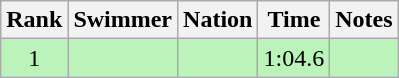<table class="wikitable sortable" style="text-align:center">
<tr>
<th>Rank</th>
<th>Swimmer</th>
<th>Nation</th>
<th>Time</th>
<th>Notes</th>
</tr>
<tr bgcolor=bbf3bb>
<td>1</td>
<td align=left></td>
<td align=left></td>
<td>1:04.6</td>
<td></td>
</tr>
</table>
